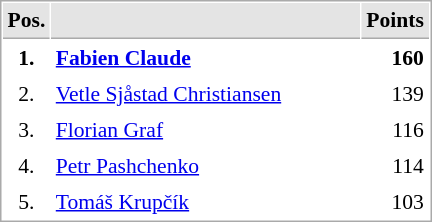<table cellspacing="1" cellpadding="3" style="border:1px solid #AAAAAA;font-size:90%">
<tr bgcolor="#E4E4E4">
<th style="border-bottom:1px solid #AAAAAA" width=10>Pos.</th>
<th style="border-bottom:1px solid #AAAAAA" width=200></th>
<th style="border-bottom:1px solid #AAAAAA" width=20>Points</th>
</tr>
<tr>
<td align="center"><strong>1.</strong></td>
<td> <strong><a href='#'>Fabien Claude</a></strong></td>
<td align="right"><strong>160</strong></td>
</tr>
<tr>
<td align="center">2.</td>
<td> <a href='#'>Vetle Sjåstad Christiansen</a></td>
<td align="right">139</td>
</tr>
<tr>
<td align="center">3.</td>
<td> <a href='#'>Florian Graf</a></td>
<td align="right">116</td>
</tr>
<tr>
<td align="center">4.</td>
<td> <a href='#'>Petr Pashchenko</a></td>
<td align="right">114</td>
</tr>
<tr>
<td align="center">5.</td>
<td> <a href='#'>Tomáš Krupčík</a></td>
<td align="right">103</td>
</tr>
</table>
